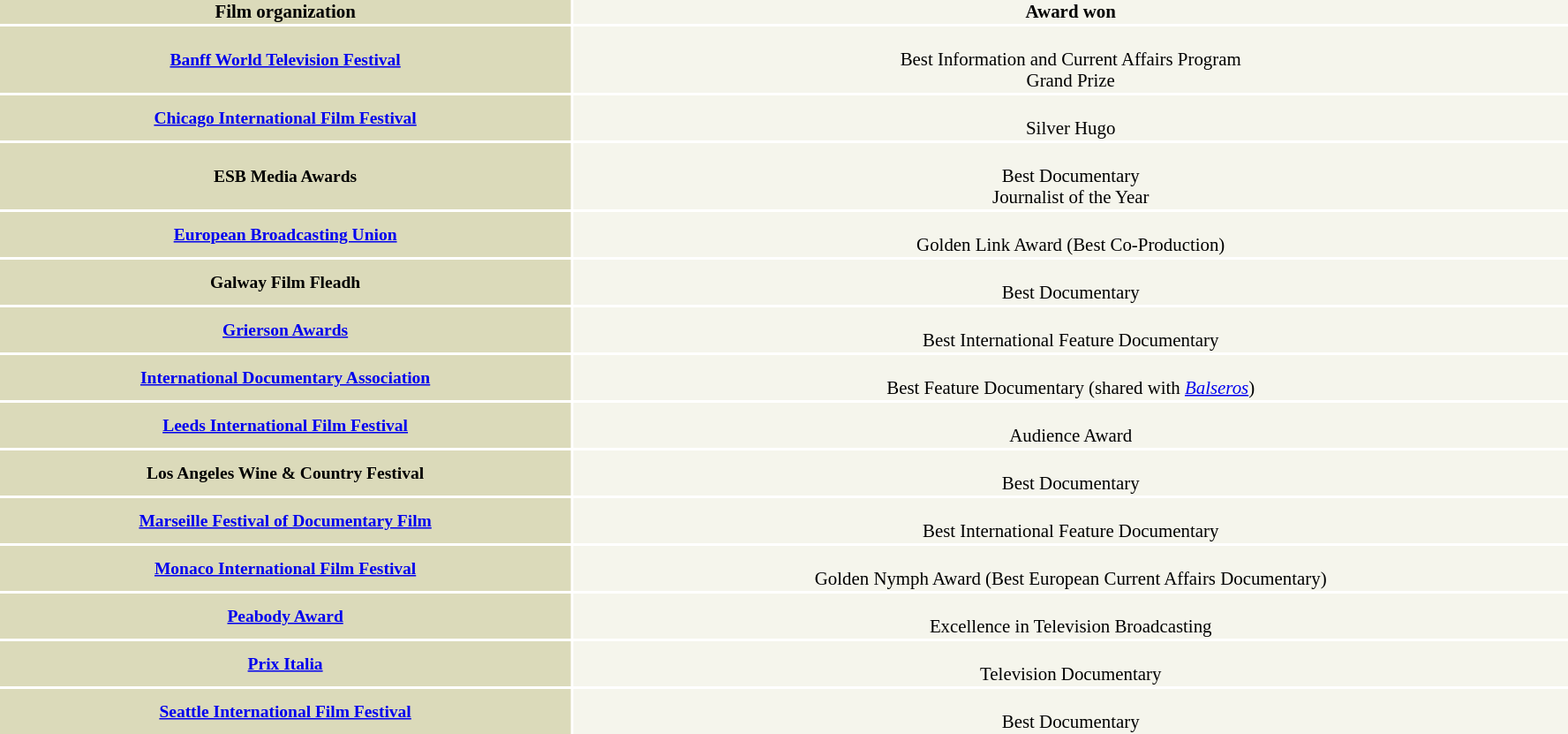<table align="center" width=94% style="text-align:center; font-size:87%; clear:both">
<tr>
<th style="background-color: #DBDABA; font-weight: normal; line-height: normal;"><span><strong>Film organization</strong></span><br></th>
<th style="background-color: #F5F5EC; font-weight: normal; line-height: normal;"><span><strong>Award won</strong></span><br></th>
</tr>
<tr>
<th style="background-color: #DBDABA; font-size: small;"><a href='#'>Banff World Television Festival</a></th>
<td style="background-color: #F5F5EC;"><br>Best Information and Current Affairs Program<br>
Grand Prize</td>
</tr>
<tr>
<th style="background-color: #DBDABA; font-size: small;"><a href='#'>Chicago International Film Festival</a></th>
<td style="background-color: #F5F5EC;"><br>Silver Hugo</td>
</tr>
<tr>
<th style="background-color: #DBDABA; font-size: small;">ESB Media Awards</th>
<td style="background-color: #F5F5EC;"><br>Best Documentary<br>
Journalist of the Year</td>
</tr>
<tr>
<th style="background-color: #DBDABA; font-size: small;"><a href='#'>European Broadcasting Union</a></th>
<td style="background-color: #F5F5EC;"><br>Golden Link Award (Best Co-Production)</td>
</tr>
<tr>
<th style="background-color: #DBDABA; font-size: small;">Galway Film Fleadh</th>
<td style="background-color: #F5F5EC;"><br>Best Documentary</td>
</tr>
<tr>
<th style="background-color: #DBDABA; font-size: small;"><a href='#'>Grierson Awards</a></th>
<td style="background-color: #F5F5EC;"><br>Best International Feature Documentary</td>
</tr>
<tr>
<th style="background-color: #DBDABA; font-size: small;"><a href='#'>International Documentary Association</a></th>
<td style="background-color: #F5F5EC;"><br>Best Feature Documentary (shared with <em><a href='#'>Balseros</a></em>)</td>
</tr>
<tr>
<th style="background-color: #DBDABA; font-size: small;"><a href='#'>Leeds International Film Festival</a></th>
<td style="background-color: #F5F5EC;"><br>Audience Award</td>
</tr>
<tr>
<th style="background-color: #DBDABA; font-size: small;">Los Angeles Wine & Country Festival</th>
<td style="background-color: #F5F5EC;"><br>Best Documentary</td>
</tr>
<tr>
<th style="background-color: #DBDABA; font-size: small;"><a href='#'>Marseille Festival of Documentary Film</a></th>
<td style="background-color: #F5F5EC;"><br>Best International Feature Documentary</td>
</tr>
<tr>
<th style="background-color: #DBDABA; font-size: small;"><a href='#'>Monaco International Film Festival</a></th>
<td style="background-color: #F5F5EC;"><br>Golden Nymph Award (Best European Current Affairs Documentary)</td>
</tr>
<tr>
<th style="background-color: #DBDABA; font-size: small;"><a href='#'>Peabody Award</a></th>
<td style="background-color: #F5F5EC;"><br>Excellence in Television Broadcasting</td>
</tr>
<tr>
<th style="background-color: #DBDABA; font-size: small;"><a href='#'>Prix Italia</a></th>
<td style="background-color: #F5F5EC;"><br>Television Documentary</td>
</tr>
<tr>
<th style="background-color: #DBDABA; font-size: small;"><a href='#'>Seattle International Film Festival</a></th>
<td style="background-color: #F5F5EC;"><br>Best Documentary</td>
</tr>
</table>
